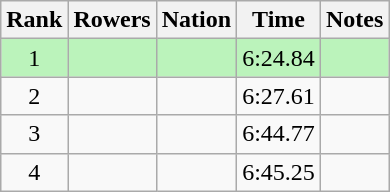<table class="wikitable sortable" style=text-align:center>
<tr>
<th>Rank</th>
<th>Rowers</th>
<th>Nation</th>
<th>Time</th>
<th>Notes</th>
</tr>
<tr bgcolor=bbf3bb>
<td>1</td>
<td align=left></td>
<td align=left></td>
<td>6:24.84</td>
<td></td>
</tr>
<tr>
<td>2</td>
<td align=left></td>
<td align=left></td>
<td>6:27.61</td>
<td></td>
</tr>
<tr>
<td>3</td>
<td align=left></td>
<td align=left></td>
<td>6:44.77</td>
<td></td>
</tr>
<tr>
<td>4</td>
<td align=left></td>
<td align=left></td>
<td>6:45.25</td>
<td></td>
</tr>
</table>
